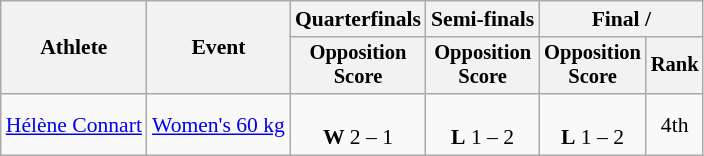<table class="wikitable" style="font-size:90%">
<tr>
<th rowspan=2>Athlete</th>
<th rowspan=2>Event</th>
<th>Quarterfinals</th>
<th>Semi-finals</th>
<th colspan=2>Final / </th>
</tr>
<tr style="font-size:95%">
<th>Opposition<br>Score</th>
<th>Opposition<br>Score</th>
<th>Opposition<br>Score</th>
<th>Rank</th>
</tr>
<tr align=center>
<td align=left><a href='#'>Hélène Connart</a></td>
<td align=left><a href='#'>Women's 60 kg</a></td>
<td><br> <strong>W</strong> 2 – 1</td>
<td><br> <strong>L</strong> 1 – 2</td>
<td><br>  <strong>L</strong> 1 – 2</td>
<td>4th</td>
</tr>
</table>
